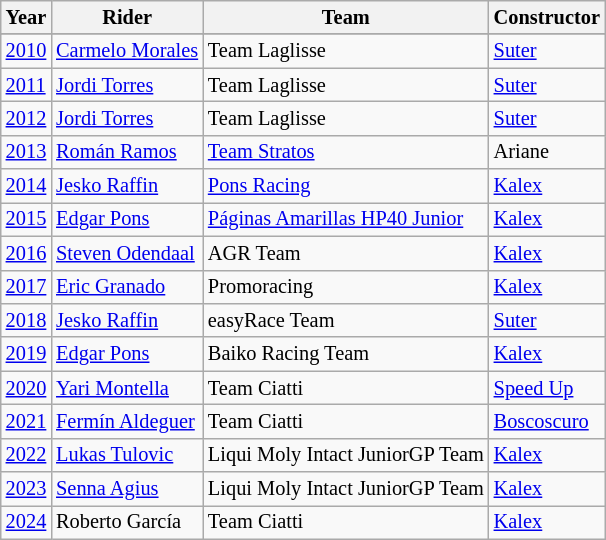<table class="wikitable" style="font-size:85%;">
<tr>
<th>Year</th>
<th>Rider</th>
<th>Team</th>
<th>Constructor</th>
</tr>
<tr>
</tr>
<tr>
</tr>
<tr>
<td><a href='#'>2010</a></td>
<td> <a href='#'>Carmelo Morales</a></td>
<td> Team Laglisse</td>
<td><a href='#'>Suter</a></td>
</tr>
<tr>
<td><a href='#'>2011</a></td>
<td> <a href='#'>Jordi Torres</a></td>
<td> Team Laglisse</td>
<td><a href='#'>Suter</a></td>
</tr>
<tr>
<td><a href='#'>2012</a></td>
<td> <a href='#'>Jordi Torres</a></td>
<td> Team Laglisse</td>
<td><a href='#'>Suter</a></td>
</tr>
<tr>
<td><a href='#'>2013</a></td>
<td> <a href='#'>Román Ramos</a></td>
<td> <a href='#'>Team Stratos</a></td>
<td>Ariane</td>
</tr>
<tr>
<td><a href='#'>2014</a></td>
<td> <a href='#'>Jesko Raffin</a></td>
<td> <a href='#'>Pons Racing</a></td>
<td><a href='#'>Kalex</a></td>
</tr>
<tr>
<td><a href='#'>2015</a></td>
<td> <a href='#'>Edgar Pons</a></td>
<td> <a href='#'>Páginas Amarillas HP40 Junior</a></td>
<td><a href='#'>Kalex</a></td>
</tr>
<tr>
<td><a href='#'>2016</a></td>
<td> <a href='#'>Steven Odendaal</a></td>
<td> AGR Team</td>
<td><a href='#'>Kalex</a></td>
</tr>
<tr>
<td><a href='#'>2017</a></td>
<td> <a href='#'>Eric Granado</a></td>
<td> Promoracing</td>
<td><a href='#'>Kalex</a></td>
</tr>
<tr>
<td><a href='#'>2018</a></td>
<td> <a href='#'>Jesko Raffin</a></td>
<td> easyRace Team</td>
<td><a href='#'>Suter</a></td>
</tr>
<tr>
<td><a href='#'>2019</a></td>
<td> <a href='#'>Edgar Pons</a></td>
<td> Baiko Racing Team</td>
<td><a href='#'>Kalex</a></td>
</tr>
<tr>
<td><a href='#'>2020</a></td>
<td> <a href='#'>Yari Montella</a></td>
<td> Team Ciatti</td>
<td><a href='#'>Speed Up</a></td>
</tr>
<tr>
<td><a href='#'>2021</a></td>
<td> <a href='#'>Fermín Aldeguer</a></td>
<td> Team Ciatti</td>
<td><a href='#'>Boscoscuro</a></td>
</tr>
<tr>
<td><a href='#'>2022</a></td>
<td> <a href='#'>Lukas Tulovic</a></td>
<td> Liqui Moly Intact JuniorGP Team</td>
<td><a href='#'>Kalex</a></td>
</tr>
<tr>
<td><a href='#'>2023</a></td>
<td> <a href='#'>Senna Agius</a></td>
<td> Liqui Moly Intact JuniorGP Team</td>
<td><a href='#'>Kalex</a></td>
</tr>
<tr>
<td><a href='#'>2024</a></td>
<td> Roberto García</td>
<td> Team Ciatti</td>
<td><a href='#'>Kalex</a></td>
</tr>
</table>
